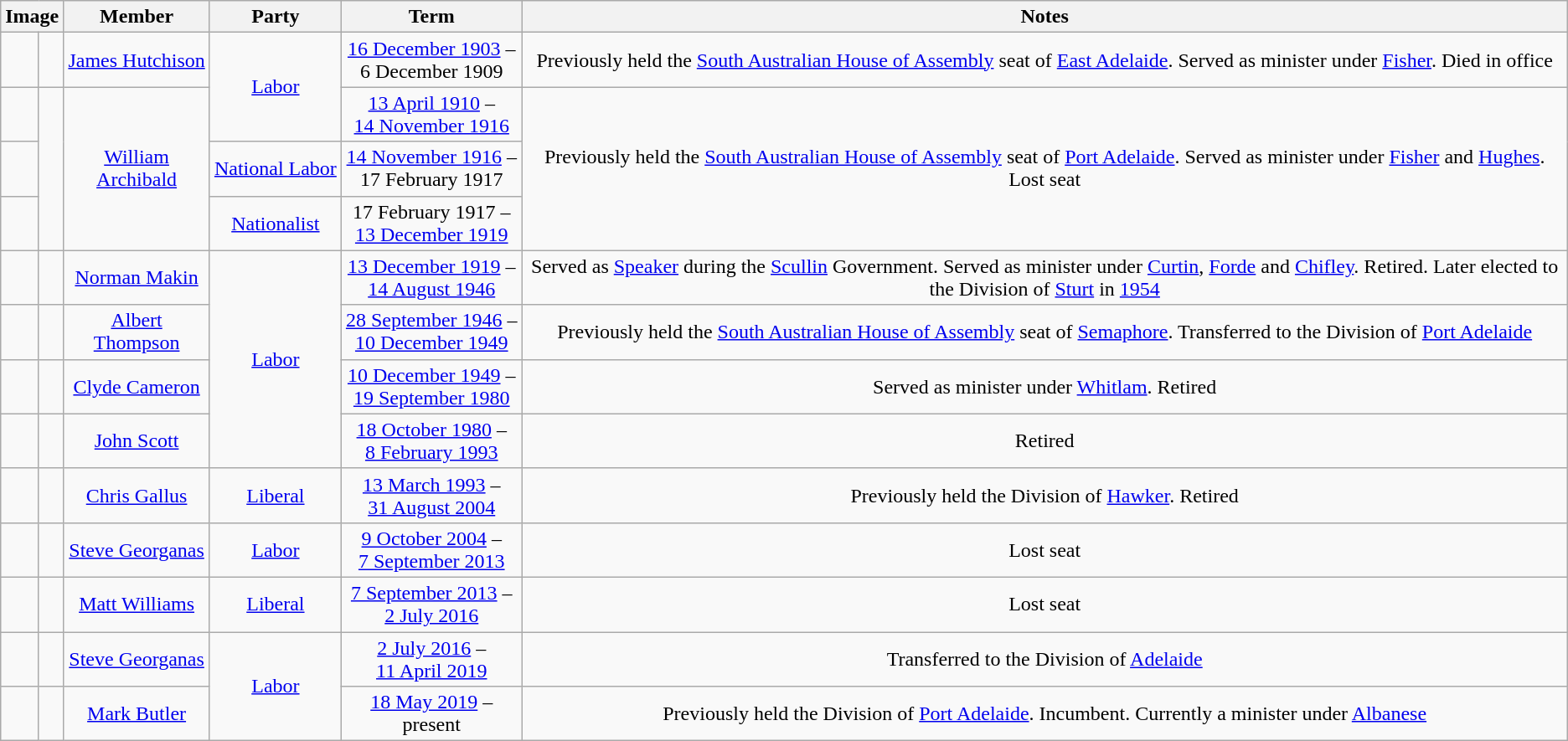<table class=wikitable style="text-align:center">
<tr>
<th colspan=2>Image</th>
<th>Member</th>
<th>Party</th>
<th>Term</th>
<th>Notes</th>
</tr>
<tr>
<td> </td>
<td></td>
<td><a href='#'>James Hutchison</a><br></td>
<td rowspan="2"><a href='#'>Labor</a></td>
<td nowrap><a href='#'>16 December 1903</a> –<br>6 December 1909</td>
<td>Previously held the <a href='#'>South Australian House of Assembly</a> seat of <a href='#'>East Adelaide</a>. Served as minister under <a href='#'>Fisher</a>. Died in office</td>
</tr>
<tr>
<td> </td>
<td rowspan=3></td>
<td rowspan=3><a href='#'>William Archibald</a><br></td>
<td nowrap><a href='#'>13 April 1910</a> –<br><a href='#'>14 November 1916</a></td>
<td rowspan=3>Previously held the <a href='#'>South Australian House of Assembly</a> seat of <a href='#'>Port Adelaide</a>. Served as minister under <a href='#'>Fisher</a> and <a href='#'>Hughes</a>. Lost seat</td>
</tr>
<tr>
<td> </td>
<td nowrap><a href='#'>National Labor</a></td>
<td nowrap><a href='#'>14 November 1916</a> –<br>17 February 1917</td>
</tr>
<tr>
<td> </td>
<td nowrap><a href='#'>Nationalist</a></td>
<td nowrap>17 February 1917 –<br><a href='#'>13 December 1919</a></td>
</tr>
<tr>
<td> </td>
<td></td>
<td><a href='#'>Norman Makin</a><br></td>
<td rowspan="4"><a href='#'>Labor</a></td>
<td nowrap><a href='#'>13 December 1919</a> –<br><a href='#'>14 August 1946</a></td>
<td>Served as <a href='#'>Speaker</a> during the <a href='#'>Scullin</a> Government. Served as minister under <a href='#'>Curtin</a>, <a href='#'>Forde</a> and <a href='#'>Chifley</a>. Retired. Later elected to the Division of <a href='#'>Sturt</a> in <a href='#'>1954</a></td>
</tr>
<tr>
<td> </td>
<td></td>
<td><a href='#'>Albert Thompson</a><br></td>
<td nowrap><a href='#'>28 September 1946</a> –<br><a href='#'>10 December 1949</a></td>
<td>Previously held the <a href='#'>South Australian House of Assembly</a> seat of <a href='#'>Semaphore</a>. Transferred to the Division of <a href='#'>Port Adelaide</a></td>
</tr>
<tr>
<td> </td>
<td></td>
<td><a href='#'>Clyde Cameron</a><br></td>
<td nowrap><a href='#'>10 December 1949</a> –<br><a href='#'>19 September 1980</a></td>
<td>Served as minister under <a href='#'>Whitlam</a>. Retired</td>
</tr>
<tr>
<td> </td>
<td></td>
<td><a href='#'>John Scott</a><br></td>
<td nowrap><a href='#'>18 October 1980</a> –<br><a href='#'>8 February 1993</a></td>
<td>Retired</td>
</tr>
<tr>
<td> </td>
<td></td>
<td><a href='#'>Chris Gallus</a><br></td>
<td><a href='#'>Liberal</a></td>
<td nowrap><a href='#'>13 March 1993</a> –<br><a href='#'>31 August 2004</a></td>
<td>Previously held the Division of <a href='#'>Hawker</a>. Retired</td>
</tr>
<tr>
<td> </td>
<td></td>
<td><a href='#'>Steve Georganas</a><br></td>
<td><a href='#'>Labor</a></td>
<td nowrap><a href='#'>9 October 2004</a> –<br><a href='#'>7 September 2013</a></td>
<td>Lost seat</td>
</tr>
<tr>
<td> </td>
<td></td>
<td><a href='#'>Matt Williams</a><br></td>
<td><a href='#'>Liberal</a></td>
<td nowrap><a href='#'>7 September 2013</a> –<br><a href='#'>2 July 2016</a></td>
<td>Lost seat</td>
</tr>
<tr>
<td> </td>
<td></td>
<td><a href='#'>Steve Georganas</a><br></td>
<td rowspan="2"><a href='#'>Labor</a></td>
<td nowrap><a href='#'>2 July 2016</a> –<br><a href='#'>11 April 2019</a></td>
<td>Transferred to the Division of <a href='#'>Adelaide</a></td>
</tr>
<tr>
<td> </td>
<td></td>
<td><a href='#'>Mark Butler</a><br></td>
<td nowrap><a href='#'>18 May 2019</a> –<br>present</td>
<td>Previously held the Division of <a href='#'>Port Adelaide</a>. Incumbent. Currently a minister under <a href='#'>Albanese</a></td>
</tr>
</table>
